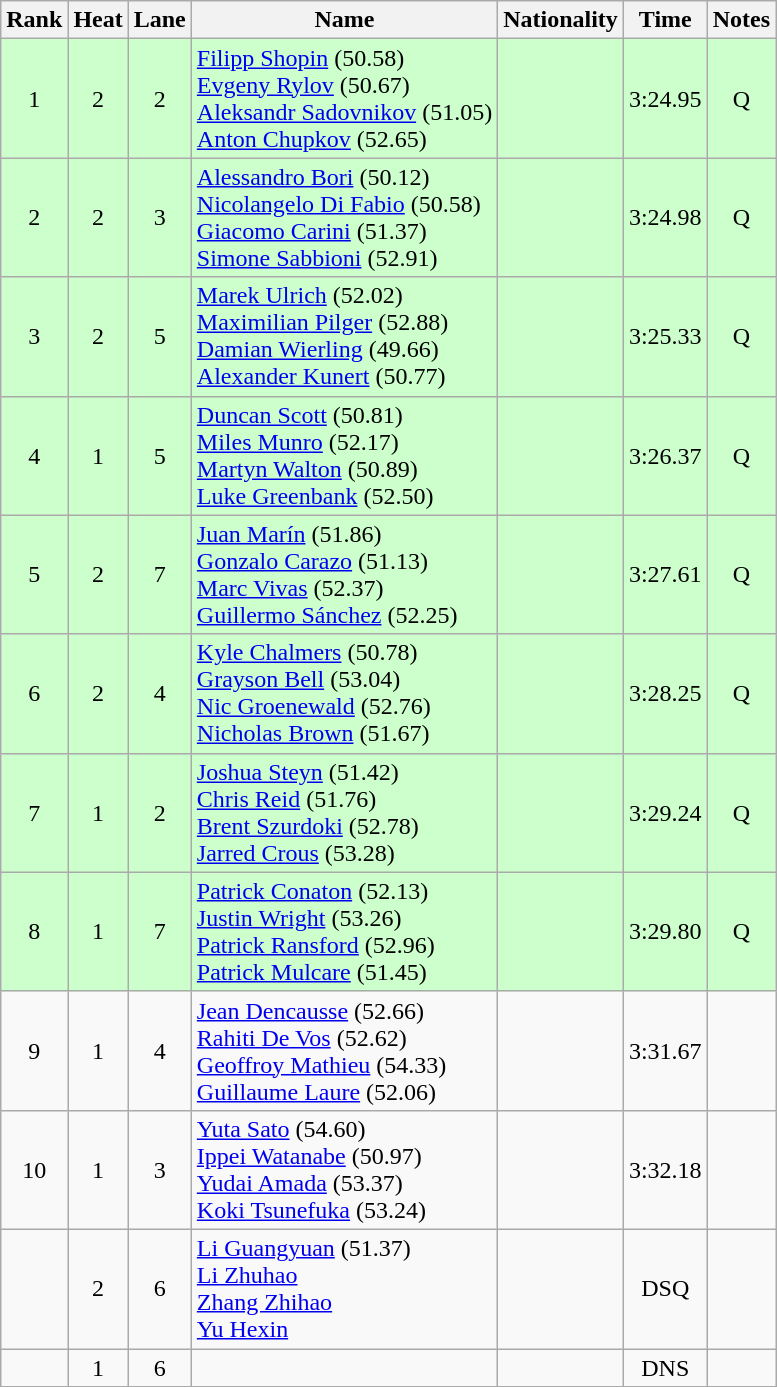<table class="wikitable sortable" style="text-align:center">
<tr>
<th>Rank</th>
<th>Heat</th>
<th>Lane</th>
<th>Name</th>
<th>Nationality</th>
<th>Time</th>
<th>Notes</th>
</tr>
<tr bgcolor=ccffcc>
<td>1</td>
<td>2</td>
<td>2</td>
<td align=left><a href='#'>Filipp Shopin</a> (50.58)<br><a href='#'>Evgeny Rylov</a> (50.67)<br><a href='#'>Aleksandr Sadovnikov</a> (51.05)<br><a href='#'>Anton Chupkov</a> (52.65)</td>
<td align=left></td>
<td>3:24.95</td>
<td>Q</td>
</tr>
<tr bgcolor=ccffcc>
<td>2</td>
<td>2</td>
<td>3</td>
<td align=left><a href='#'>Alessandro Bori</a> (50.12)<br><a href='#'>Nicolangelo Di Fabio</a> (50.58)<br><a href='#'>Giacomo Carini</a> (51.37)<br><a href='#'>Simone Sabbioni</a> (52.91)</td>
<td align=left></td>
<td>3:24.98</td>
<td>Q</td>
</tr>
<tr bgcolor=ccffcc>
<td>3</td>
<td>2</td>
<td>5</td>
<td align=left><a href='#'>Marek Ulrich</a> (52.02)<br><a href='#'>Maximilian Pilger</a> (52.88)<br><a href='#'>Damian Wierling</a> (49.66)<br><a href='#'>Alexander Kunert</a> (50.77)</td>
<td align=left></td>
<td>3:25.33</td>
<td>Q</td>
</tr>
<tr bgcolor=ccffcc>
<td>4</td>
<td>1</td>
<td>5</td>
<td align=left><a href='#'>Duncan Scott</a> (50.81)<br><a href='#'>Miles Munro</a> (52.17)<br><a href='#'>Martyn Walton</a> (50.89)<br><a href='#'>Luke Greenbank</a> (52.50)</td>
<td align=left></td>
<td>3:26.37</td>
<td>Q</td>
</tr>
<tr bgcolor=ccffcc>
<td>5</td>
<td>2</td>
<td>7</td>
<td align=left><a href='#'>Juan Marín</a> (51.86)<br><a href='#'>Gonzalo Carazo</a> (51.13)<br><a href='#'>Marc Vivas</a> (52.37)<br><a href='#'>Guillermo Sánchez</a> (52.25)</td>
<td align=left></td>
<td>3:27.61</td>
<td>Q</td>
</tr>
<tr bgcolor=ccffcc>
<td>6</td>
<td>2</td>
<td>4</td>
<td align=left><a href='#'>Kyle Chalmers</a> (50.78)<br><a href='#'>Grayson Bell</a> (53.04)<br><a href='#'>Nic Groenewald</a> (52.76)<br><a href='#'>Nicholas Brown</a> (51.67)</td>
<td align=left></td>
<td>3:28.25</td>
<td>Q</td>
</tr>
<tr bgcolor=ccffcc>
<td>7</td>
<td>1</td>
<td>2</td>
<td align=left><a href='#'>Joshua Steyn</a> (51.42)<br><a href='#'>Chris Reid</a> (51.76)<br><a href='#'>Brent Szurdoki</a> (52.78)<br><a href='#'>Jarred Crous</a> (53.28)</td>
<td align=left></td>
<td>3:29.24</td>
<td>Q</td>
</tr>
<tr bgcolor=ccffcc>
<td>8</td>
<td>1</td>
<td>7</td>
<td align=left><a href='#'>Patrick Conaton</a> (52.13)<br><a href='#'>Justin Wright</a> (53.26)<br><a href='#'>Patrick Ransford</a> (52.96)<br><a href='#'>Patrick Mulcare</a> (51.45)</td>
<td align=left></td>
<td>3:29.80</td>
<td>Q</td>
</tr>
<tr>
<td>9</td>
<td>1</td>
<td>4</td>
<td align=left><a href='#'>Jean Dencausse</a> (52.66)<br><a href='#'>Rahiti De Vos</a> (52.62)<br><a href='#'>Geoffroy Mathieu</a> (54.33)<br><a href='#'>Guillaume Laure</a> (52.06)</td>
<td align=left></td>
<td>3:31.67</td>
<td></td>
</tr>
<tr>
<td>10</td>
<td>1</td>
<td>3</td>
<td align=left><a href='#'>Yuta Sato</a> (54.60)<br><a href='#'>Ippei Watanabe</a> (50.97)<br><a href='#'>Yudai Amada</a> (53.37)<br><a href='#'>Koki Tsunefuka</a> (53.24)</td>
<td align=left></td>
<td>3:32.18</td>
<td></td>
</tr>
<tr>
<td></td>
<td>2</td>
<td>6</td>
<td align=left><a href='#'>Li Guangyuan</a> (51.37)<br><a href='#'>Li Zhuhao</a> <br><a href='#'>Zhang Zhihao</a> <br><a href='#'>Yu Hexin</a></td>
<td align=left></td>
<td>DSQ</td>
<td></td>
</tr>
<tr>
<td></td>
<td>1</td>
<td>6</td>
<td align=left></td>
<td align=left></td>
<td>DNS</td>
<td></td>
</tr>
</table>
